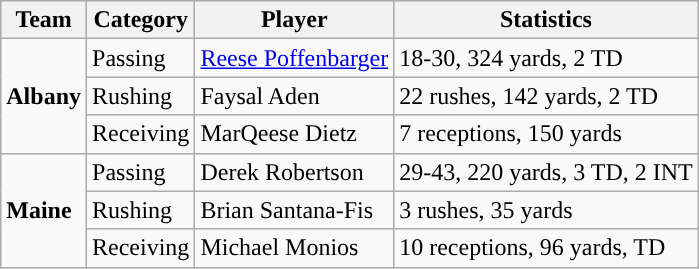<table class="wikitable" style="float: left;">
<tr>
<th>Team</th>
<th>Category</th>
<th>Player</th>
<th>Statistics</th>
</tr>
<tr>
<td rowspan=3><strong>Albany</strong></td>
<td>Passing</td>
<td><a href='#'>Reese Poffenbarger</a></td>
<td>18-30, 324 yards, 2 TD</td>
</tr>
<tr>
<td>Rushing</td>
<td>Faysal Aden</td>
<td>22 rushes, 142 yards, 2 TD</td>
</tr>
<tr>
<td>Receiving</td>
<td>MarQeese Dietz</td>
<td>7 receptions, 150 yards</td>
</tr>
<tr>
<td rowspan=3><strong>Maine</strong></td>
<td>Passing</td>
<td>Derek Robertson</td>
<td>29-43, 220 yards, 3 TD, 2 INT</td>
</tr>
<tr>
<td>Rushing</td>
<td>Brian Santana-Fis</td>
<td>3 rushes, 35 yards</td>
</tr>
<tr>
<td>Receiving</td>
<td>Michael Monios</td>
<td>10 receptions, 96 yards, TD</td>
</tr>
</table>
